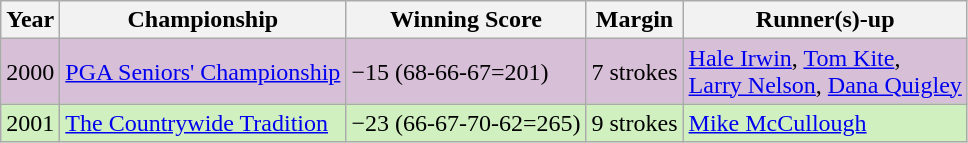<table class="wikitable">
<tr>
<th>Year</th>
<th>Championship</th>
<th>Winning Score</th>
<th>Margin</th>
<th>Runner(s)-up</th>
</tr>
<tr style="background:#D8BFD8;">
<td>2000</td>
<td><a href='#'>PGA Seniors' Championship</a></td>
<td>−15 (68-66-67=201)</td>
<td>7 strokes</td>
<td> <a href='#'>Hale Irwin</a>,  <a href='#'>Tom Kite</a>,<br> <a href='#'>Larry Nelson</a>,  <a href='#'>Dana Quigley</a></td>
</tr>
<tr style="background:#d0f0c0;">
<td>2001</td>
<td><a href='#'>The Countrywide Tradition</a></td>
<td>−23 (66-67-70-62=265)</td>
<td>9 strokes</td>
<td> <a href='#'>Mike McCullough</a></td>
</tr>
</table>
